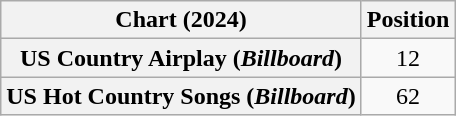<table class="wikitable sortable plainrowheaders" style="text-align:center">
<tr>
<th scope="col">Chart (2024)</th>
<th scope="col">Position</th>
</tr>
<tr>
<th scope="row">US Country Airplay (<em>Billboard</em>)</th>
<td>12</td>
</tr>
<tr>
<th scope="row">US Hot Country Songs (<em>Billboard</em>)</th>
<td>62</td>
</tr>
</table>
